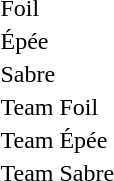<table>
<tr>
<td>Foil</td>
<td></td>
<td></td>
<td><br></td>
</tr>
<tr>
<td>Épée</td>
<td></td>
<td></td>
<td><br></td>
</tr>
<tr>
<td>Sabre</td>
<td></td>
<td></td>
<td><br></td>
</tr>
<tr>
<td>Team Foil</td>
<td></td>
<td></td>
<td></td>
</tr>
<tr>
<td>Team Épée</td>
<td></td>
<td></td>
<td></td>
</tr>
<tr>
<td>Team Sabre</td>
<td></td>
<td></td>
<td></td>
</tr>
</table>
